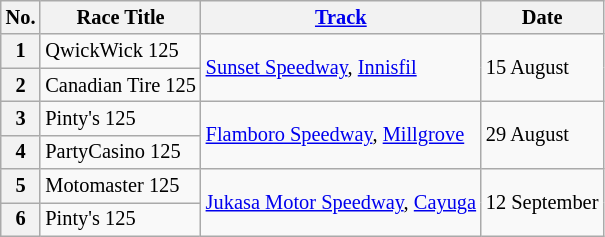<table class="wikitable" style="font-size:85%;">
<tr>
<th>No.</th>
<th>Race Title</th>
<th><a href='#'>Track</a></th>
<th>Date</th>
</tr>
<tr>
<th>1</th>
<td>QwickWick 125</td>
<td rowspan=2><a href='#'>Sunset Speedway</a>, <a href='#'>Innisfil</a></td>
<td rowspan=2>15 August</td>
</tr>
<tr>
<th>2</th>
<td>Canadian Tire 125</td>
</tr>
<tr>
<th>3</th>
<td>Pinty's 125</td>
<td rowspan=2><a href='#'>Flamboro Speedway</a>, <a href='#'>Millgrove</a></td>
<td rowspan=2>29 August</td>
</tr>
<tr>
<th>4</th>
<td>PartyCasino 125</td>
</tr>
<tr>
<th>5</th>
<td>Motomaster 125</td>
<td rowspan=2><a href='#'>Jukasa Motor Speedway</a>, <a href='#'>Cayuga</a></td>
<td rowspan=2>12 September</td>
</tr>
<tr>
<th>6</th>
<td>Pinty's 125</td>
</tr>
</table>
